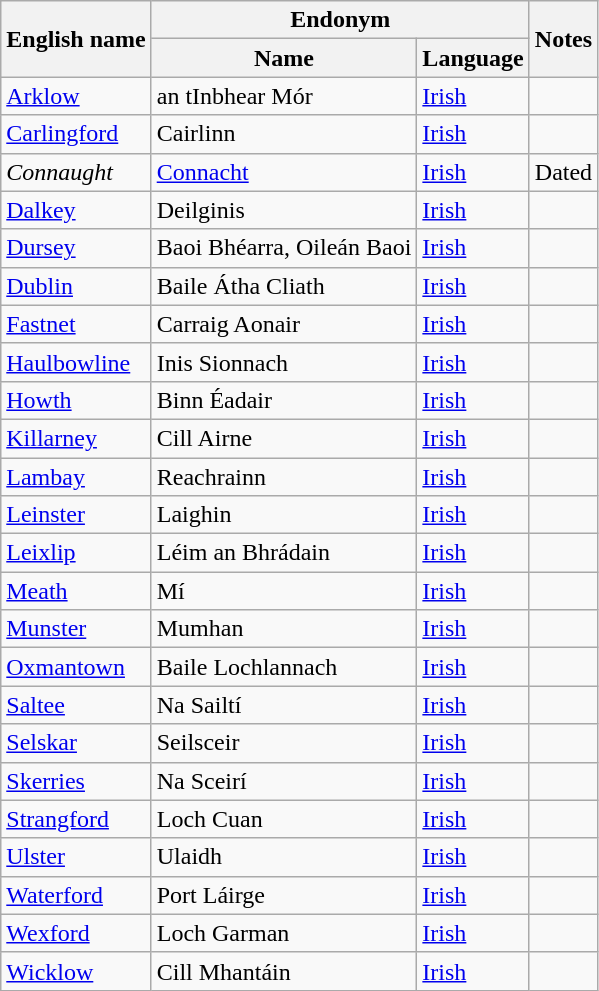<table class="wikitable sortable mw-collapsible">
<tr>
<th rowspan="2">English name</th>
<th colspan="2">Endonym</th>
<th rowspan="2">Notes</th>
</tr>
<tr>
<th>Name</th>
<th>Language</th>
</tr>
<tr>
<td><a href='#'>Arklow</a></td>
<td>an tInbhear Mór</td>
<td><a href='#'>Irish</a></td>
<td></td>
</tr>
<tr>
<td><a href='#'>Carlingford</a></td>
<td>Cairlinn</td>
<td><a href='#'>Irish</a></td>
<td></td>
</tr>
<tr>
<td><em>Connaught</em></td>
<td><a href='#'>Connacht</a></td>
<td><a href='#'>Irish</a></td>
<td>Dated</td>
</tr>
<tr>
<td><a href='#'>Dalkey</a></td>
<td>Deilginis</td>
<td><a href='#'>Irish</a></td>
<td></td>
</tr>
<tr>
<td><a href='#'>Dursey</a></td>
<td>Baoi Bhéarra, Oileán Baoi</td>
<td><a href='#'>Irish</a></td>
<td></td>
</tr>
<tr>
<td><a href='#'>Dublin</a></td>
<td>Baile Átha Cliath</td>
<td><a href='#'>Irish</a></td>
<td></td>
</tr>
<tr>
<td><a href='#'>Fastnet</a></td>
<td>Carraig Aonair</td>
<td><a href='#'>Irish</a></td>
<td></td>
</tr>
<tr>
<td><a href='#'>Haulbowline</a></td>
<td>Inis Sionnach</td>
<td><a href='#'>Irish</a></td>
<td></td>
</tr>
<tr>
<td><a href='#'>Howth</a></td>
<td>Binn Éadair</td>
<td><a href='#'>Irish</a></td>
<td></td>
</tr>
<tr>
<td><a href='#'>Killarney</a></td>
<td>Cill Airne</td>
<td><a href='#'>Irish</a></td>
<td></td>
</tr>
<tr>
<td><a href='#'>Lambay</a></td>
<td>Reachrainn</td>
<td><a href='#'>Irish</a></td>
<td></td>
</tr>
<tr>
<td><a href='#'>Leinster</a></td>
<td>Laighin</td>
<td><a href='#'>Irish</a></td>
<td></td>
</tr>
<tr>
<td><a href='#'>Leixlip</a></td>
<td>Léim an Bhrádain</td>
<td><a href='#'>Irish</a></td>
<td></td>
</tr>
<tr>
<td><a href='#'>Meath</a></td>
<td>Mí</td>
<td><a href='#'>Irish</a></td>
<td></td>
</tr>
<tr>
<td><a href='#'>Munster</a></td>
<td>Mumhan</td>
<td><a href='#'>Irish</a></td>
<td></td>
</tr>
<tr>
<td><a href='#'>Oxmantown</a></td>
<td>Baile Lochlannach</td>
<td><a href='#'>Irish</a></td>
<td></td>
</tr>
<tr>
<td><a href='#'>Saltee</a></td>
<td>Na Sailtí</td>
<td><a href='#'>Irish</a></td>
<td></td>
</tr>
<tr>
<td><a href='#'>Selskar</a></td>
<td>Seilsceir</td>
<td><a href='#'>Irish</a></td>
<td></td>
</tr>
<tr>
<td><a href='#'>Skerries</a></td>
<td>Na Sceirí</td>
<td><a href='#'>Irish</a></td>
<td></td>
</tr>
<tr>
<td><a href='#'>Strangford</a></td>
<td>Loch Cuan</td>
<td><a href='#'>Irish</a></td>
<td></td>
</tr>
<tr>
<td><a href='#'>Ulster</a></td>
<td>Ulaidh</td>
<td><a href='#'>Irish</a></td>
<td></td>
</tr>
<tr>
<td><a href='#'>Waterford</a></td>
<td>Port Láirge</td>
<td><a href='#'>Irish</a></td>
<td></td>
</tr>
<tr>
<td><a href='#'>Wexford</a></td>
<td>Loch Garman</td>
<td><a href='#'>Irish</a></td>
<td></td>
</tr>
<tr>
<td><a href='#'>Wicklow</a></td>
<td>Cill Mhantáin</td>
<td><a href='#'>Irish</a></td>
<td></td>
</tr>
</table>
